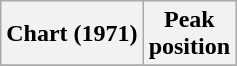<table class="wikitable">
<tr>
<th scope="col">Chart (1971)</th>
<th scope="col">Peak<br>position</th>
</tr>
<tr>
</tr>
</table>
